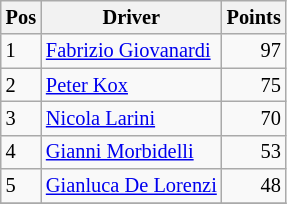<table class="wikitable" style="font-size: 85%;">
<tr>
<th>Pos</th>
<th>Driver</th>
<th>Points</th>
</tr>
<tr>
<td>1</td>
<td> <a href='#'>Fabrizio Giovanardi</a></td>
<td style="text-align:right">97</td>
</tr>
<tr>
<td>2</td>
<td> <a href='#'>Peter Kox</a></td>
<td style="text-align:right">75</td>
</tr>
<tr>
<td>3</td>
<td> <a href='#'>Nicola Larini</a></td>
<td style="text-align:right">70</td>
</tr>
<tr>
<td>4</td>
<td> <a href='#'>Gianni Morbidelli</a></td>
<td style="text-align:right">53</td>
</tr>
<tr>
<td>5</td>
<td> <a href='#'>Gianluca De Lorenzi</a></td>
<td style="text-align:right">48</td>
</tr>
<tr>
</tr>
</table>
